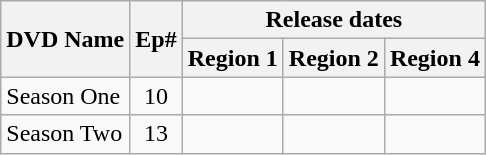<table class="wikitable">
<tr>
<th rowspan="2">DVD Name</th>
<th rowspan="2">Ep#</th>
<th colspan="3">Release dates</th>
</tr>
<tr>
<th>Region 1</th>
<th>Region 2</th>
<th>Region 4</th>
</tr>
<tr>
<td>Season One</td>
<td style = "text-align:center;">10</td>
<td></td>
<td></td>
<td></td>
</tr>
<tr>
<td>Season Two</td>
<td style = "text-align:center;">13</td>
<td></td>
<td></td>
<td></td>
</tr>
</table>
